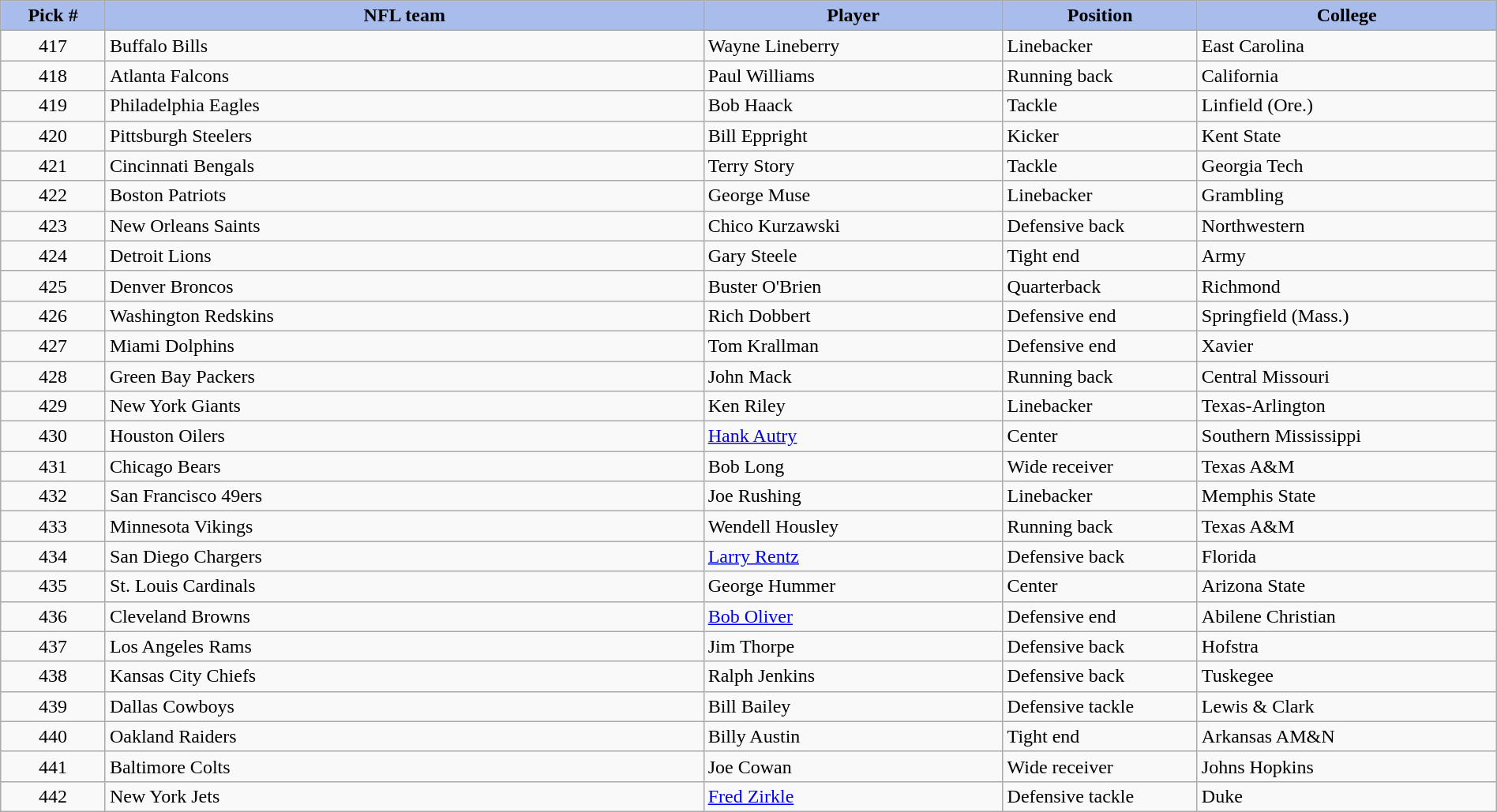<table class="wikitable sortable sortable" style="width: 100%">
<tr>
<th style="background:#A8BDEC;" width=7%>Pick #</th>
<th width=40% style="background:#A8BDEC;">NFL team</th>
<th width=20% style="background:#A8BDEC;">Player</th>
<th width=13% style="background:#A8BDEC;">Position</th>
<th style="background:#A8BDEC;">College</th>
</tr>
<tr>
<td align=center>417</td>
<td>Buffalo Bills</td>
<td>Wayne Lineberry</td>
<td>Linebacker</td>
<td>East Carolina</td>
</tr>
<tr>
<td align=center>418</td>
<td>Atlanta Falcons</td>
<td>Paul Williams</td>
<td>Running back</td>
<td>California</td>
</tr>
<tr>
<td align=center>419</td>
<td>Philadelphia Eagles</td>
<td>Bob Haack</td>
<td>Tackle</td>
<td>Linfield (Ore.)</td>
</tr>
<tr>
<td align=center>420</td>
<td>Pittsburgh Steelers</td>
<td>Bill Eppright</td>
<td>Kicker</td>
<td>Kent State</td>
</tr>
<tr>
<td align=center>421</td>
<td>Cincinnati Bengals</td>
<td>Terry Story</td>
<td>Tackle</td>
<td>Georgia Tech</td>
</tr>
<tr>
<td align=center>422</td>
<td>Boston Patriots</td>
<td>George Muse</td>
<td>Linebacker</td>
<td>Grambling</td>
</tr>
<tr>
<td align=center>423</td>
<td>New Orleans Saints</td>
<td>Chico Kurzawski</td>
<td>Defensive back</td>
<td>Northwestern</td>
</tr>
<tr>
<td align=center>424</td>
<td>Detroit Lions</td>
<td>Gary Steele</td>
<td>Tight end</td>
<td>Army</td>
</tr>
<tr>
<td align=center>425</td>
<td>Denver Broncos</td>
<td>Buster O'Brien</td>
<td>Quarterback</td>
<td>Richmond</td>
</tr>
<tr>
<td align=center>426</td>
<td>Washington Redskins</td>
<td>Rich Dobbert</td>
<td>Defensive end</td>
<td>Springfield (Mass.)</td>
</tr>
<tr>
<td align=center>427</td>
<td>Miami Dolphins</td>
<td>Tom Krallman</td>
<td>Defensive end</td>
<td>Xavier</td>
</tr>
<tr>
<td align=center>428</td>
<td>Green Bay Packers</td>
<td>John Mack</td>
<td>Running back</td>
<td>Central Missouri</td>
</tr>
<tr>
<td align=center>429</td>
<td>New York Giants</td>
<td>Ken Riley</td>
<td>Linebacker</td>
<td>Texas-Arlington</td>
</tr>
<tr>
<td align=center>430</td>
<td>Houston Oilers</td>
<td><a href='#'>Hank Autry</a></td>
<td>Center</td>
<td>Southern Mississippi</td>
</tr>
<tr>
<td align=center>431</td>
<td>Chicago Bears</td>
<td>Bob Long</td>
<td>Wide receiver</td>
<td>Texas A&M</td>
</tr>
<tr>
<td align=center>432</td>
<td>San Francisco 49ers</td>
<td>Joe Rushing</td>
<td>Linebacker</td>
<td>Memphis State</td>
</tr>
<tr>
<td align=center>433</td>
<td>Minnesota Vikings</td>
<td>Wendell Housley</td>
<td>Running back</td>
<td>Texas A&M</td>
</tr>
<tr>
<td align=center>434</td>
<td>San Diego Chargers</td>
<td><a href='#'>Larry Rentz</a></td>
<td>Defensive back</td>
<td>Florida</td>
</tr>
<tr>
<td align=center>435</td>
<td>St. Louis Cardinals</td>
<td>George Hummer</td>
<td>Center</td>
<td>Arizona State</td>
</tr>
<tr>
<td align=center>436</td>
<td>Cleveland Browns</td>
<td><a href='#'>Bob Oliver</a></td>
<td>Defensive end</td>
<td>Abilene Christian</td>
</tr>
<tr>
<td align=center>437</td>
<td>Los Angeles Rams</td>
<td>Jim Thorpe</td>
<td>Defensive back</td>
<td>Hofstra</td>
</tr>
<tr>
<td align=center>438</td>
<td>Kansas City Chiefs</td>
<td>Ralph Jenkins</td>
<td>Defensive back</td>
<td>Tuskegee</td>
</tr>
<tr>
<td align=center>439</td>
<td>Dallas Cowboys</td>
<td>Bill Bailey</td>
<td>Defensive  tackle</td>
<td>Lewis & Clark</td>
</tr>
<tr>
<td align=center>440</td>
<td>Oakland Raiders</td>
<td>Billy Austin</td>
<td>Tight end</td>
<td>Arkansas AM&N</td>
</tr>
<tr>
<td align=center>441</td>
<td>Baltimore Colts</td>
<td>Joe Cowan</td>
<td>Wide receiver</td>
<td>Johns Hopkins</td>
</tr>
<tr>
<td align=center>442</td>
<td>New York Jets</td>
<td><a href='#'>Fred Zirkle</a></td>
<td>Defensive  tackle</td>
<td>Duke</td>
</tr>
</table>
